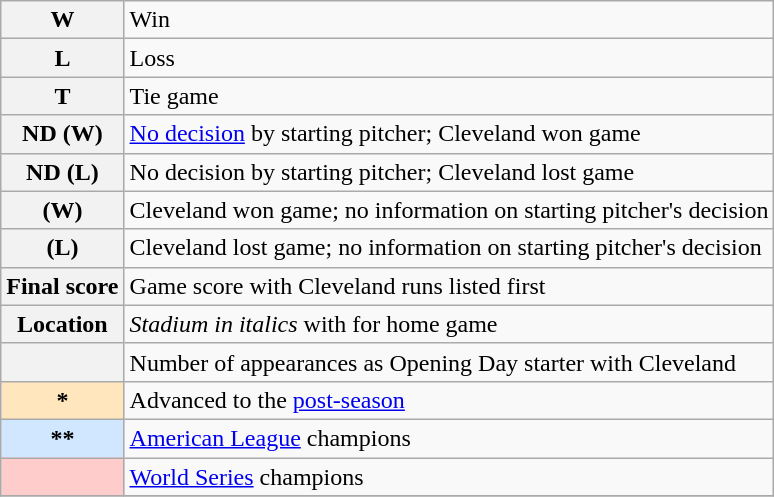<table class="wikitable plainrowheaders">
<tr>
<th scope="row" align="center">W</th>
<td>Win</td>
</tr>
<tr>
<th scope="row" align="center">L</th>
<td>Loss</td>
</tr>
<tr>
<th scope="row" align="center">T</th>
<td>Tie game</td>
</tr>
<tr>
<th scope="row" align="center">ND (W)</th>
<td><a href='#'>No decision</a> by starting pitcher; Cleveland won game</td>
</tr>
<tr>
<th scope="row" align="center">ND (L)</th>
<td>No decision by starting pitcher; Cleveland lost game</td>
</tr>
<tr>
<th scope="row" align="center">(W)</th>
<td>Cleveland won game; no information on starting pitcher's decision</td>
</tr>
<tr>
<th scope="row" align="center">(L)</th>
<td>Cleveland lost game; no information on starting pitcher's decision</td>
</tr>
<tr>
<th scope="row" align="center">Final score</th>
<td>Game score with Cleveland runs listed first</td>
</tr>
<tr>
<th scope="row" align="center">Location</th>
<td><em>Stadium in italics</em> with  for home game</td>
</tr>
<tr>
<th scope="row" align="center"></th>
<td>Number of appearances as Opening Day starter with Cleveland</td>
</tr>
<tr>
<th style="background-color: #FFE6BD" scope="row" align="center">*</th>
<td>Advanced to the <a href='#'>post-season</a></td>
</tr>
<tr>
<th style="background-color: #D0E7FF" scope="row" align="center">**</th>
<td><a href='#'>American League</a> champions</td>
</tr>
<tr>
<th style="background-color: #FFCCCC" scope="row" align="center"></th>
<td><a href='#'>World Series</a> champions</td>
</tr>
<tr>
</tr>
</table>
